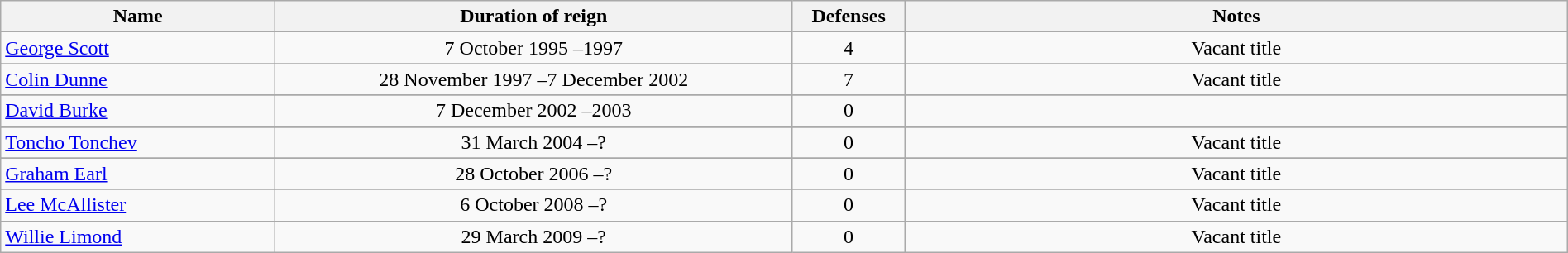<table class="wikitable" width=100%>
<tr>
<th width=17%>Name</th>
<th width=32%>Duration of reign</th>
<th width=7%>Defenses</th>
<th width=41%>Notes</th>
</tr>
<tr align=center>
<td align=left> <a href='#'>George Scott</a></td>
<td>7 October 1995 –1997</td>
<td>4</td>
<td>Vacant title</td>
</tr>
<tr align=centergn=center>
</tr>
<tr align=center>
</tr>
<tr align=centergn=center>
</tr>
<tr align=center>
<td align=left> <a href='#'>Colin Dunne</a></td>
<td>28 November 1997 –7 December 2002</td>
<td>7</td>
<td>Vacant title</td>
</tr>
<tr align=centergn=center>
</tr>
<tr align=center>
<td align=left> <a href='#'>David Burke</a></td>
<td>7 December 2002 –2003</td>
<td>0</td>
<td></td>
</tr>
<tr align=centergn=center>
</tr>
<tr align=center>
<td align=left> <a href='#'>Toncho Tonchev</a></td>
<td>31 March 2004 –?</td>
<td>0</td>
<td>Vacant title</td>
</tr>
<tr align=centergn=center>
</tr>
<tr align=center>
<td align=left> <a href='#'>Graham Earl</a></td>
<td>28 October 2006 –?</td>
<td>0</td>
<td>Vacant title</td>
</tr>
<tr align=centergn=center>
</tr>
<tr align=center>
<td align=left> <a href='#'>Lee McAllister</a></td>
<td>6 October 2008 –?</td>
<td>0</td>
<td>Vacant title</td>
</tr>
<tr align=centergn=center>
</tr>
<tr align=center>
<td align=left> <a href='#'>Willie Limond</a></td>
<td>29 March 2009 –?</td>
<td>0</td>
<td>Vacant title</td>
</tr>
</table>
